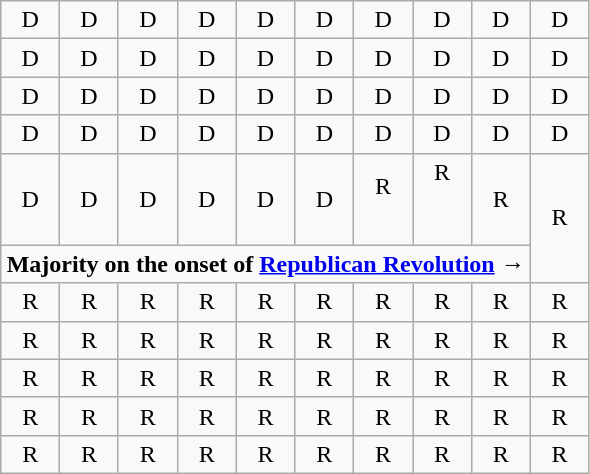<table class="wikitable" style="text-align:center;">
<tr>
<td width=10% >D</td>
<td width=10% >D</td>
<td width=10% >D</td>
<td width=10% >D</td>
<td width=10% >D</td>
<td width=10% >D</td>
<td width=10% >D</td>
<td width=10% >D</td>
<td width=10% >D</td>
<td width=10% >D</td>
</tr>
<tr>
<td>D</td>
<td>D</td>
<td>D</td>
<td>D</td>
<td>D</td>
<td>D</td>
<td>D</td>
<td>D</td>
<td>D</td>
<td>D</td>
</tr>
<tr>
<td>D</td>
<td>D</td>
<td>D</td>
<td>D</td>
<td>D</td>
<td>D</td>
<td>D</td>
<td>D</td>
<td>D</td>
<td>D</td>
</tr>
<tr>
<td>D</td>
<td>D</td>
<td>D</td>
<td>D</td>
<td>D</td>
<td>D</td>
<td>D</td>
<td>D</td>
<td>D</td>
<td>D</td>
</tr>
<tr>
<td>D</td>
<td>D</td>
<td>D</td>
<td>D</td>
<td>D</td>
<td>D</td>
<td>R<br><br></td>
<td>R<br><br><br></td>
<td>R</td>
<td rowspan=2 >R</td>
</tr>
<tr>
<td colspan=9 style="text-align:right"><strong>Majority on the onset of <a href='#'>Republican Revolution</a> →</strong></td>
</tr>
<tr>
<td>R</td>
<td>R</td>
<td>R</td>
<td>R</td>
<td>R</td>
<td>R</td>
<td>R</td>
<td>R</td>
<td>R</td>
<td>R</td>
</tr>
<tr>
<td>R</td>
<td>R</td>
<td>R</td>
<td>R</td>
<td>R</td>
<td>R</td>
<td>R</td>
<td>R</td>
<td>R</td>
<td>R</td>
</tr>
<tr>
<td>R</td>
<td>R</td>
<td>R</td>
<td>R</td>
<td>R</td>
<td>R</td>
<td>R</td>
<td>R</td>
<td>R</td>
<td>R</td>
</tr>
<tr>
<td>R</td>
<td>R</td>
<td>R</td>
<td>R</td>
<td>R</td>
<td>R</td>
<td>R</td>
<td>R</td>
<td>R</td>
<td>R</td>
</tr>
<tr>
<td>R</td>
<td>R</td>
<td>R</td>
<td>R</td>
<td>R</td>
<td>R</td>
<td>R</td>
<td>R</td>
<td>R</td>
<td>R</td>
</tr>
</table>
